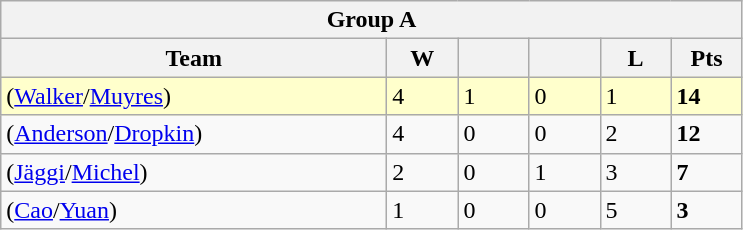<table class=wikitable>
<tr>
<th colspan=7>Group A</th>
</tr>
<tr>
<th width=250>Team</th>
<th width=40>W</th>
<th width=40></th>
<th width=40></th>
<th width=40>L</th>
<th width=40>Pts</th>
</tr>
<tr bgcolor=#ffffcc>
<td> (<a href='#'>Walker</a>/<a href='#'>Muyres</a>)</td>
<td>4</td>
<td>1</td>
<td>0</td>
<td>1</td>
<td><strong>14</strong></td>
</tr>
<tr>
<td> (<a href='#'>Anderson</a>/<a href='#'>Dropkin</a>)</td>
<td>4</td>
<td>0</td>
<td>0</td>
<td>2</td>
<td><strong>12</strong></td>
</tr>
<tr>
<td> (<a href='#'>Jäggi</a>/<a href='#'>Michel</a>)</td>
<td>2</td>
<td>0</td>
<td>1</td>
<td>3</td>
<td><strong>7</strong></td>
</tr>
<tr>
<td> (<a href='#'>Cao</a>/<a href='#'>Yuan</a>)</td>
<td>1</td>
<td>0</td>
<td>0</td>
<td>5</td>
<td><strong>3</strong></td>
</tr>
</table>
